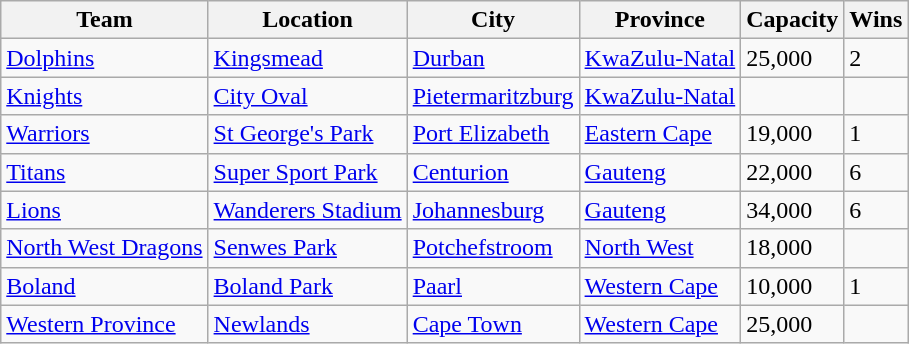<table class="wikitable">
<tr>
<th>Team</th>
<th>Location</th>
<th>City</th>
<th>Province</th>
<th>Capacity</th>
<th>Wins</th>
</tr>
<tr>
<td><a href='#'>Dolphins</a></td>
<td><a href='#'>Kingsmead</a></td>
<td><a href='#'>Durban</a></td>
<td><a href='#'>KwaZulu-Natal</a></td>
<td>25,000</td>
<td>2</td>
</tr>
<tr>
<td><a href='#'>Knights</a></td>
<td><a href='#'>City Oval</a></td>
<td><a href='#'>Pietermaritzburg</a></td>
<td><a href='#'>KwaZulu-Natal</a></td>
<td></td>
<td></td>
</tr>
<tr>
<td><a href='#'>Warriors</a></td>
<td><a href='#'>St George's Park</a></td>
<td><a href='#'>Port Elizabeth</a></td>
<td><a href='#'>Eastern Cape</a></td>
<td>19,000</td>
<td>1</td>
</tr>
<tr>
<td><a href='#'>Titans</a></td>
<td><a href='#'>Super Sport Park</a></td>
<td><a href='#'>Centurion</a></td>
<td><a href='#'>Gauteng</a></td>
<td>22,000</td>
<td>6</td>
</tr>
<tr>
<td><a href='#'>Lions</a></td>
<td><a href='#'>Wanderers Stadium</a></td>
<td><a href='#'>Johannesburg</a></td>
<td><a href='#'>Gauteng</a></td>
<td>34,000</td>
<td>6</td>
</tr>
<tr>
<td><a href='#'>North West Dragons</a></td>
<td><a href='#'>Senwes Park</a></td>
<td><a href='#'>Potchefstroom</a></td>
<td><a href='#'>North West</a></td>
<td>18,000</td>
<td></td>
</tr>
<tr>
<td><a href='#'>Boland</a></td>
<td><a href='#'>Boland Park</a></td>
<td><a href='#'>Paarl</a></td>
<td><a href='#'>Western Cape</a></td>
<td>10,000</td>
<td>1</td>
</tr>
<tr>
<td><a href='#'>Western Province</a></td>
<td><a href='#'>Newlands</a></td>
<td><a href='#'>Cape Town</a></td>
<td><a href='#'>Western Cape</a></td>
<td>25,000</td>
<td></td>
</tr>
</table>
